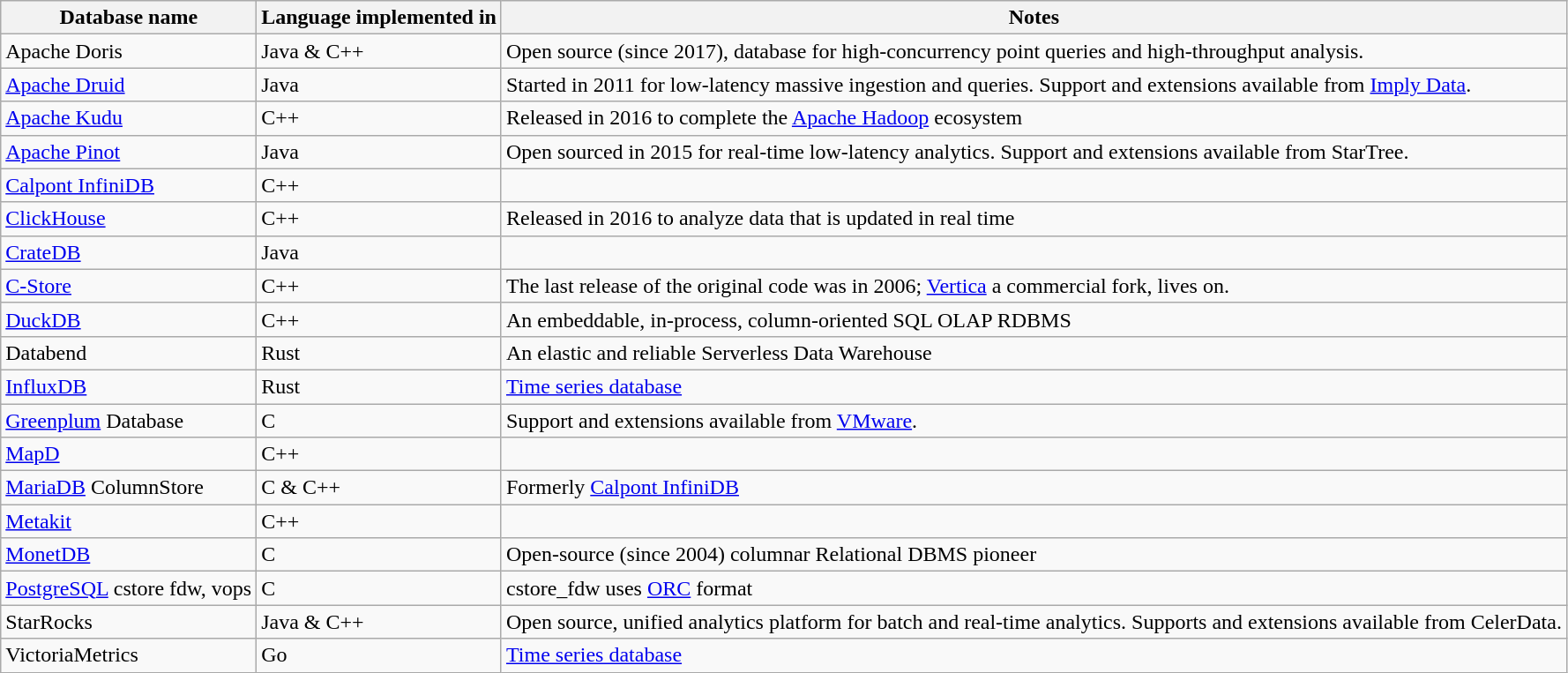<table class="wikitable">
<tr>
<th>Database name</th>
<th>Language implemented in</th>
<th>Notes</th>
</tr>
<tr>
<td>Apache Doris</td>
<td>Java & C++</td>
<td>Open source (since 2017), database for high-concurrency point queries and high-throughput analysis.</td>
</tr>
<tr>
<td><a href='#'>Apache Druid</a></td>
<td>Java</td>
<td>Started in 2011 for low-latency massive ingestion and queries. Support and extensions available from <a href='#'>Imply Data</a>.</td>
</tr>
<tr>
<td><a href='#'>Apache Kudu</a></td>
<td>C++</td>
<td>Released in 2016 to complete the <a href='#'>Apache Hadoop</a> ecosystem</td>
</tr>
<tr>
<td><a href='#'>Apache Pinot</a></td>
<td>Java</td>
<td>Open sourced in 2015 for real-time low-latency analytics. Support and extensions available from StarTree.</td>
</tr>
<tr>
<td><a href='#'>Calpont InfiniDB</a></td>
<td>C++</td>
<td></td>
</tr>
<tr>
<td><a href='#'>ClickHouse</a></td>
<td>C++</td>
<td>Released in 2016 to analyze data that is updated in real time</td>
</tr>
<tr>
<td><a href='#'>CrateDB</a></td>
<td>Java</td>
<td></td>
</tr>
<tr>
<td><a href='#'>C-Store</a></td>
<td>C++</td>
<td>The last release of the original code was in 2006; <a href='#'>Vertica</a> a commercial fork, lives on.</td>
</tr>
<tr>
<td><a href='#'>DuckDB</a></td>
<td>C++</td>
<td>An embeddable, in-process, column-oriented SQL OLAP RDBMS</td>
</tr>
<tr>
<td>Databend</td>
<td>Rust</td>
<td>An elastic and reliable Serverless Data Warehouse</td>
</tr>
<tr>
<td><a href='#'>InfluxDB</a></td>
<td>Rust</td>
<td><a href='#'>Time series database</a></td>
</tr>
<tr>
<td><a href='#'>Greenplum</a> Database</td>
<td>C</td>
<td>Support and extensions available from <a href='#'>VMware</a>.</td>
</tr>
<tr>
<td><a href='#'>MapD</a></td>
<td>C++</td>
<td></td>
</tr>
<tr>
<td><a href='#'>MariaDB</a> ColumnStore</td>
<td>C & C++</td>
<td>Formerly <a href='#'>Calpont InfiniDB</a></td>
</tr>
<tr>
<td><a href='#'>Metakit</a></td>
<td>C++</td>
<td></td>
</tr>
<tr>
<td><a href='#'>MonetDB</a></td>
<td>C</td>
<td>Open-source (since 2004) columnar Relational DBMS pioneer</td>
</tr>
<tr>
<td><a href='#'>PostgreSQL</a> cstore fdw, vops</td>
<td>C</td>
<td>cstore_fdw uses <a href='#'>ORC</a> format</td>
</tr>
<tr>
<td>StarRocks</td>
<td>Java & C++</td>
<td>Open source, unified analytics platform for batch and real-time analytics. Supports and extensions available from CelerData.</td>
</tr>
<tr>
<td>VictoriaMetrics</td>
<td>Go</td>
<td><a href='#'>Time series database</a></td>
</tr>
</table>
